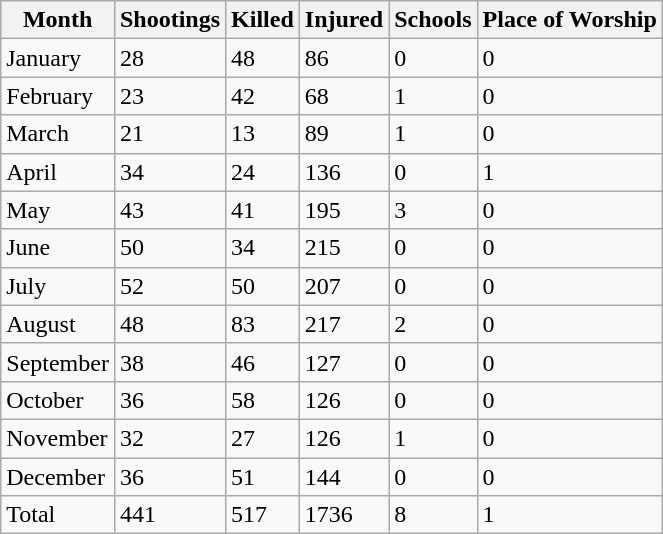<table class="wikitable sortable">
<tr>
<th>Month</th>
<th>Shootings</th>
<th>Killed</th>
<th>Injured</th>
<th>Schools</th>
<th>Place of Worship</th>
</tr>
<tr>
<td>January</td>
<td>28</td>
<td>48</td>
<td>86</td>
<td>0</td>
<td>0</td>
</tr>
<tr>
<td>February</td>
<td>23</td>
<td>42</td>
<td>68</td>
<td>1</td>
<td>0</td>
</tr>
<tr>
<td>March</td>
<td>21</td>
<td>13</td>
<td>89</td>
<td>1</td>
<td>0</td>
</tr>
<tr>
<td>April</td>
<td>34</td>
<td>24</td>
<td>136</td>
<td>0</td>
<td>1</td>
</tr>
<tr>
<td>May</td>
<td>43</td>
<td>41</td>
<td>195</td>
<td>3</td>
<td>0</td>
</tr>
<tr>
<td>June</td>
<td>50</td>
<td>34</td>
<td>215</td>
<td>0</td>
<td>0</td>
</tr>
<tr>
<td>July</td>
<td>52</td>
<td>50</td>
<td>207</td>
<td>0</td>
<td>0</td>
</tr>
<tr>
<td>August</td>
<td>48</td>
<td>83</td>
<td>217</td>
<td>2</td>
<td>0</td>
</tr>
<tr>
<td>September</td>
<td>38</td>
<td>46</td>
<td>127</td>
<td>0</td>
<td>0</td>
</tr>
<tr>
<td>October</td>
<td>36</td>
<td>58</td>
<td>126</td>
<td>0</td>
<td>0</td>
</tr>
<tr>
<td>November</td>
<td>32</td>
<td>27</td>
<td>126</td>
<td>1</td>
<td>0</td>
</tr>
<tr>
<td>December</td>
<td>36</td>
<td>51</td>
<td>144</td>
<td>0</td>
<td>0</td>
</tr>
<tr>
<td>Total</td>
<td>441</td>
<td>517</td>
<td>1736</td>
<td>8</td>
<td>1</td>
</tr>
</table>
